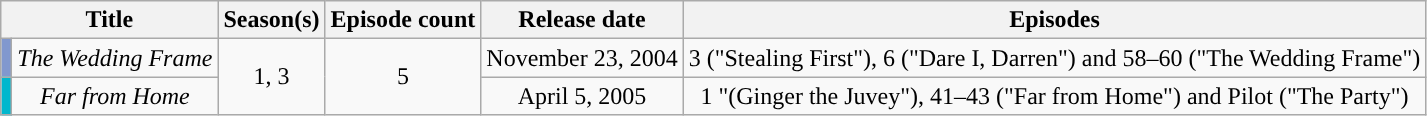<table class="wikitable" style="text-align: center;">
<tr>
<th colspan=2>Title</th>
<th>Season(s)</th>
<th>Episode count</th>
<th>Release date</th>
<th>Episodes</th>
</tr>
<tr>
<td style="background:#8198ce"></td>
<td><em>The Wedding Frame</em></td>
<td rowspan=2>1, 3</td>
<td rowspan=2>5</td>
<td>November 23, 2004</td>
<td>3 ("Stealing First"), 6 ("Dare I, Darren") and 58–60 ("The Wedding Frame")</td>
</tr>
<tr>
<td style="background:#01b7cd"></td>
<td><em>Far from Home</em></td>
<td>April 5, 2005</td>
<td>1 "(Ginger the Juvey"), 41–43 ("Far from Home") and Pilot ("The Party")</td>
</tr>
</table>
